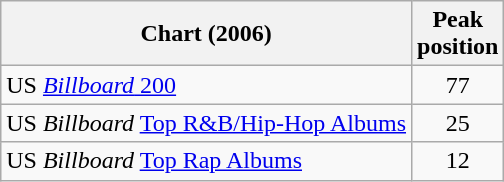<table class="wikitable">
<tr>
<th>Chart (2006)</th>
<th>Peak <br>position</th>
</tr>
<tr>
<td>US <a href='#'><em>Billboard</em> 200</a></td>
<td align="center">77</td>
</tr>
<tr>
<td>US <em>Billboard</em> <a href='#'>Top R&B/Hip-Hop Albums</a></td>
<td align="center">25</td>
</tr>
<tr>
<td>US <em>Billboard</em> <a href='#'>Top Rap Albums</a></td>
<td align="center">12</td>
</tr>
</table>
